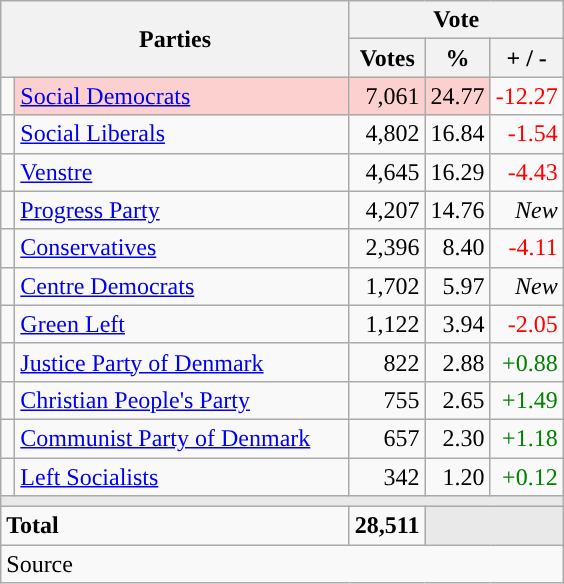<table class="wikitable" style="text-align:right;">
<tr>
<th style="text-align:centre;" rowspan="2" colspan="2" width="225">Parties</th>
<th colspan="3">Vote</th>
</tr>
<tr>
<th width="15">Votes</th>
<th width="15">%</th>
<th width="15">+ / -</th>
</tr>
<tr>
<td width="2" style="color:inherit;background:"></td>
<td bgcolor=#fbd0ce  align="left"><a href='#'>Social Democrats</a></td>
<td bgcolor=#fbd0ce>7,061</td>
<td bgcolor=#fbd0ce>24.77</td>
<td style=color:red;>-12.27</td>
</tr>
<tr>
<td width="2" style="color:inherit;background:"></td>
<td align="left"><a href='#'>Social Liberals</a></td>
<td>4,802</td>
<td>16.84</td>
<td style=color:red;>-1.54</td>
</tr>
<tr>
<td width="2" style="color:inherit;background:"></td>
<td align="left"><a href='#'>Venstre</a></td>
<td>4,645</td>
<td>16.29</td>
<td style=color:red;>-4.43</td>
</tr>
<tr>
<td width="2" style="color:inherit;background:"></td>
<td align="left"><a href='#'>Progress Party</a></td>
<td>4,207</td>
<td>14.76</td>
<td><em>New</em></td>
</tr>
<tr>
<td width="2" style="color:inherit;background:"></td>
<td align="left"><a href='#'>Conservatives</a></td>
<td>2,396</td>
<td>8.40</td>
<td style=color:red;>-4.11</td>
</tr>
<tr>
<td width="2" style="color:inherit;background:"></td>
<td align="left"><a href='#'>Centre Democrats</a></td>
<td>1,702</td>
<td>5.97</td>
<td><em>New</em></td>
</tr>
<tr>
<td width="2" style="color:inherit;background:"></td>
<td align="left"><a href='#'>Green Left</a></td>
<td>1,122</td>
<td>3.94</td>
<td style=color:red;>-2.05</td>
</tr>
<tr>
<td width="2" style="color:inherit;background:"></td>
<td align="left"><a href='#'>Justice Party of Denmark</a></td>
<td>822</td>
<td>2.88</td>
<td style=color:green;>+0.88</td>
</tr>
<tr>
<td width="2" style="color:inherit;background:"></td>
<td align="left"><a href='#'>Christian People's Party</a></td>
<td>755</td>
<td>2.65</td>
<td style=color:green;>+1.49</td>
</tr>
<tr>
<td width="2" style="color:inherit;background:"></td>
<td align="left"><a href='#'>Communist Party of Denmark</a></td>
<td>657</td>
<td>2.30</td>
<td style=color:green;>+1.18</td>
</tr>
<tr>
<td width="2" style="color:inherit;background:"></td>
<td align="left"><a href='#'>Left Socialists</a></td>
<td>342</td>
<td>1.20</td>
<td style=color:green;>+0.12</td>
</tr>
<tr>
<td colspan="7" bgcolor="#E9E9E9"></td>
</tr>
<tr>
<td align="left" colspan="2"><strong>Total</strong></td>
<td><strong>28,511</strong></td>
<td bgcolor="#E9E9E9" colspan="2"></td>
</tr>
<tr>
<td align="left" colspan="6">Source</td>
</tr>
</table>
